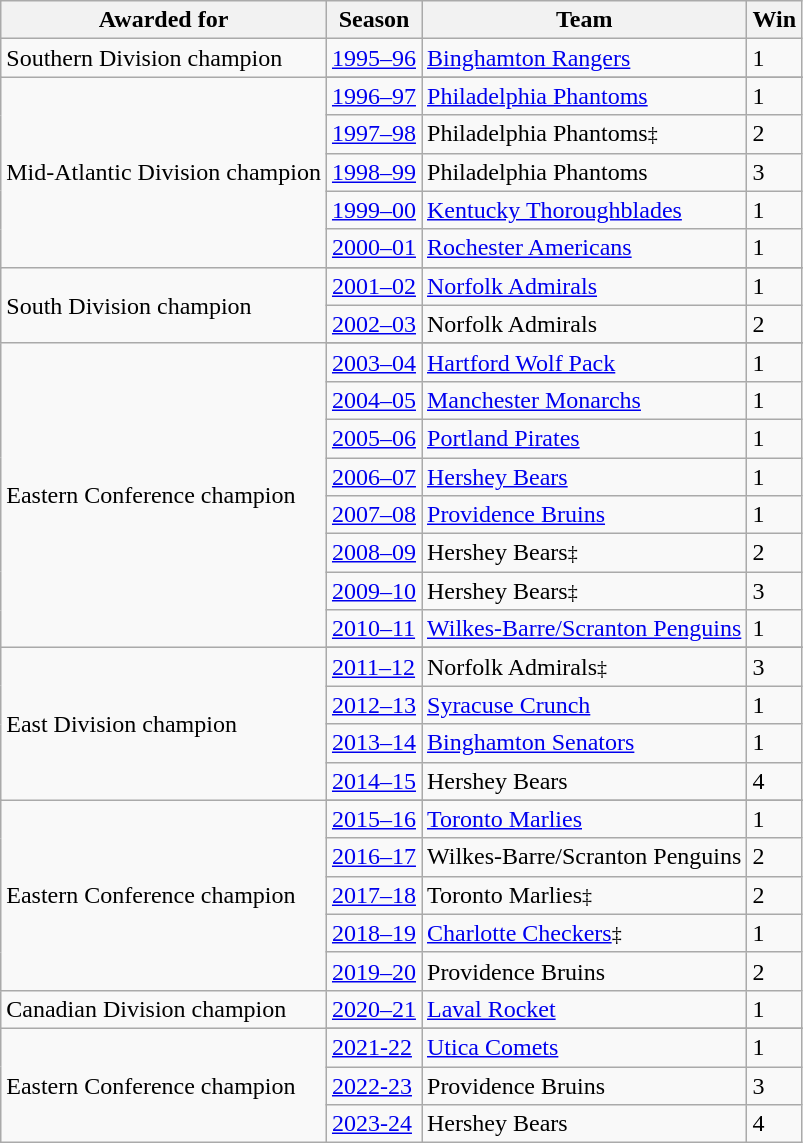<table class="wikitable sortable">
<tr>
<th>Awarded for</th>
<th>Season</th>
<th>Team</th>
<th>Win</th>
</tr>
<tr>
<td rowspan=1>Southern Division champion</td>
<td><a href='#'>1995–96</a></td>
<td><a href='#'>Binghamton Rangers</a></td>
<td>1</td>
</tr>
<tr>
<td rowspan=6>Mid-Atlantic Division champion</td>
</tr>
<tr>
<td><a href='#'>1996–97</a></td>
<td><a href='#'>Philadelphia Phantoms</a></td>
<td>1</td>
</tr>
<tr>
<td><a href='#'>1997–98</a></td>
<td>Philadelphia Phantoms<small>‡</small></td>
<td>2</td>
</tr>
<tr>
<td><a href='#'>1998–99</a></td>
<td>Philadelphia Phantoms</td>
<td>3</td>
</tr>
<tr>
<td><a href='#'>1999–00</a></td>
<td><a href='#'>Kentucky Thoroughblades</a></td>
<td>1</td>
</tr>
<tr>
<td><a href='#'>2000–01</a></td>
<td><a href='#'>Rochester Americans</a></td>
<td>1</td>
</tr>
<tr>
<td rowspan=3>South Division champion</td>
</tr>
<tr>
<td><a href='#'>2001–02</a></td>
<td><a href='#'>Norfolk Admirals</a></td>
<td>1</td>
</tr>
<tr>
<td><a href='#'>2002–03</a></td>
<td>Norfolk Admirals</td>
<td>2</td>
</tr>
<tr>
<td rowspan=9>Eastern Conference champion</td>
</tr>
<tr>
<td><a href='#'>2003–04</a></td>
<td><a href='#'>Hartford Wolf Pack</a></td>
<td>1</td>
</tr>
<tr>
<td><a href='#'>2004–05</a></td>
<td><a href='#'>Manchester Monarchs</a></td>
<td>1</td>
</tr>
<tr>
<td><a href='#'>2005–06</a></td>
<td><a href='#'>Portland Pirates</a></td>
<td>1</td>
</tr>
<tr>
<td><a href='#'>2006–07</a></td>
<td><a href='#'>Hershey Bears</a></td>
<td>1</td>
</tr>
<tr>
<td><a href='#'>2007–08</a></td>
<td><a href='#'>Providence Bruins</a></td>
<td>1</td>
</tr>
<tr>
<td><a href='#'>2008–09</a></td>
<td>Hershey Bears<small>‡</small></td>
<td>2</td>
</tr>
<tr>
<td><a href='#'>2009–10</a></td>
<td>Hershey Bears<small>‡</small></td>
<td>3</td>
</tr>
<tr>
<td><a href='#'>2010–11</a></td>
<td><a href='#'>Wilkes-Barre/Scranton Penguins</a></td>
<td>1</td>
</tr>
<tr>
<td rowspan=5>East Division champion</td>
</tr>
<tr>
<td><a href='#'>2011–12</a></td>
<td>Norfolk Admirals<small>‡</small></td>
<td>3</td>
</tr>
<tr>
<td><a href='#'>2012–13</a></td>
<td><a href='#'>Syracuse Crunch</a></td>
<td>1</td>
</tr>
<tr>
<td><a href='#'>2013–14</a></td>
<td><a href='#'>Binghamton Senators</a></td>
<td>1</td>
</tr>
<tr>
<td><a href='#'>2014–15</a></td>
<td>Hershey Bears</td>
<td>4</td>
</tr>
<tr>
<td rowspan=6>Eastern Conference champion</td>
</tr>
<tr>
<td><a href='#'>2015–16</a></td>
<td><a href='#'>Toronto Marlies</a></td>
<td>1</td>
</tr>
<tr>
<td><a href='#'>2016–17</a></td>
<td>Wilkes-Barre/Scranton Penguins</td>
<td>2</td>
</tr>
<tr>
<td><a href='#'>2017–18</a></td>
<td>Toronto Marlies<small>‡</small></td>
<td>2</td>
</tr>
<tr>
<td><a href='#'>2018–19</a></td>
<td><a href='#'>Charlotte Checkers</a><small>‡</small></td>
<td>1</td>
</tr>
<tr>
<td><a href='#'>2019–20</a></td>
<td>Providence Bruins</td>
<td>2</td>
</tr>
<tr>
<td rowspan=1>Canadian Division champion</td>
<td><a href='#'>2020–21</a></td>
<td><a href='#'>Laval Rocket</a></td>
<td>1</td>
</tr>
<tr>
<td rowspan=6>Eastern Conference champion</td>
</tr>
<tr>
<td><a href='#'>2021-22</a></td>
<td><a href='#'>Utica Comets</a></td>
<td>1</td>
</tr>
<tr>
<td><a href='#'>2022-23</a></td>
<td>Providence Bruins</td>
<td>3</td>
</tr>
<tr>
<td><a href='#'>2023-24</a></td>
<td>Hershey Bears</td>
<td>4</td>
</tr>
</table>
